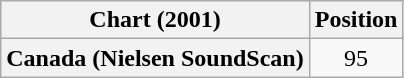<table class="wikitable plainrowheaders" style="text-align:center">
<tr>
<th scope="col">Chart (2001)</th>
<th scope="col">Position</th>
</tr>
<tr>
<th scope="row">Canada (Nielsen SoundScan)</th>
<td>95</td>
</tr>
</table>
